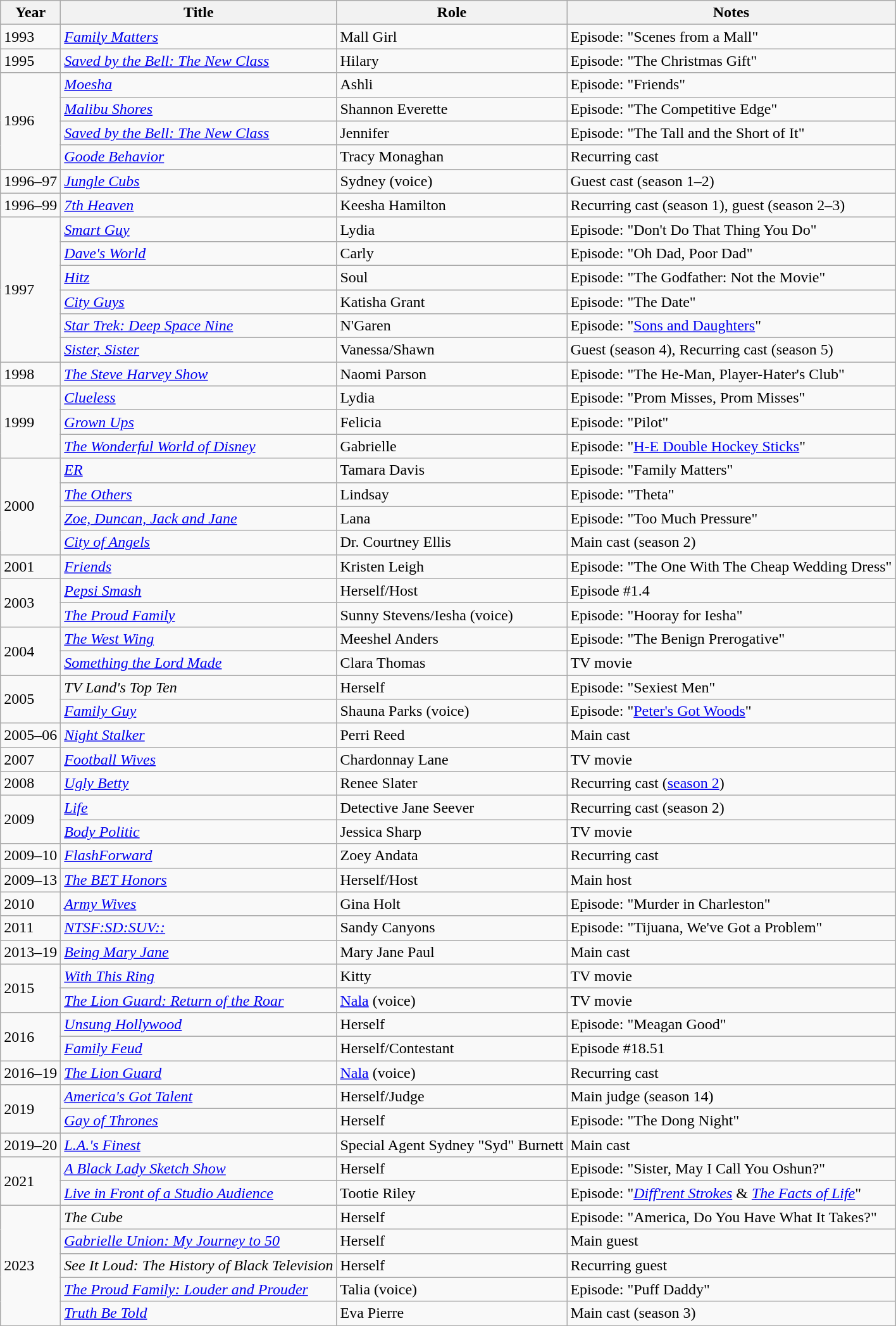<table class="wikitable sortable">
<tr>
<th>Year</th>
<th>Title</th>
<th>Role</th>
<th>Notes</th>
</tr>
<tr>
<td>1993</td>
<td><em><a href='#'>Family Matters</a></em></td>
<td>Mall Girl</td>
<td>Episode: "Scenes from a Mall"</td>
</tr>
<tr>
<td>1995</td>
<td><em><a href='#'>Saved by the Bell: The New Class</a></em></td>
<td>Hilary</td>
<td>Episode: "The Christmas Gift"</td>
</tr>
<tr>
<td rowspan="4">1996</td>
<td><em><a href='#'>Moesha</a></em></td>
<td>Ashli</td>
<td>Episode: "Friends"</td>
</tr>
<tr>
<td><em><a href='#'>Malibu Shores</a></em></td>
<td>Shannon Everette</td>
<td>Episode: "The Competitive Edge"</td>
</tr>
<tr>
<td><em><a href='#'>Saved by the Bell: The New Class</a></em></td>
<td>Jennifer</td>
<td>Episode: "The Tall and the Short of It"</td>
</tr>
<tr>
<td><em><a href='#'>Goode Behavior</a></em></td>
<td>Tracy Monaghan</td>
<td>Recurring cast</td>
</tr>
<tr>
<td>1996–97</td>
<td><em><a href='#'>Jungle Cubs</a></em></td>
<td>Sydney (voice)</td>
<td>Guest cast (season 1–2)</td>
</tr>
<tr>
<td>1996–99</td>
<td><em><a href='#'>7th Heaven</a></em></td>
<td>Keesha Hamilton</td>
<td>Recurring cast (season 1), guest (season 2–3)</td>
</tr>
<tr>
<td rowspan="6">1997</td>
<td><em><a href='#'>Smart Guy</a></em></td>
<td>Lydia</td>
<td>Episode: "Don't Do That Thing You Do"</td>
</tr>
<tr>
<td><em><a href='#'>Dave's World</a></em></td>
<td>Carly</td>
<td>Episode: "Oh Dad, Poor Dad"</td>
</tr>
<tr>
<td><em><a href='#'>Hitz</a></em></td>
<td>Soul</td>
<td>Episode: "The Godfather: Not the Movie"</td>
</tr>
<tr>
<td><em><a href='#'>City Guys</a></em></td>
<td>Katisha Grant</td>
<td>Episode: "The Date"</td>
</tr>
<tr>
<td><em><a href='#'>Star Trek: Deep Space Nine</a></em></td>
<td>N'Garen</td>
<td>Episode: "<a href='#'>Sons and Daughters</a>"</td>
</tr>
<tr>
<td><em><a href='#'>Sister, Sister</a></em></td>
<td>Vanessa/Shawn</td>
<td>Guest (season 4), Recurring cast (season 5)</td>
</tr>
<tr>
<td>1998</td>
<td><em><a href='#'>The Steve Harvey Show</a></em></td>
<td>Naomi Parson</td>
<td>Episode: "The He-Man, Player-Hater's Club"</td>
</tr>
<tr>
<td rowspan="3">1999</td>
<td><em><a href='#'>Clueless</a></em></td>
<td>Lydia</td>
<td>Episode: "Prom Misses, Prom Misses"</td>
</tr>
<tr>
<td><em><a href='#'>Grown Ups</a></em></td>
<td>Felicia</td>
<td>Episode: "Pilot"</td>
</tr>
<tr>
<td><em><a href='#'>The Wonderful World of Disney</a></em></td>
<td>Gabrielle</td>
<td>Episode: "<a href='#'>H-E Double Hockey Sticks</a>"</td>
</tr>
<tr>
<td rowspan="4">2000</td>
<td><em><a href='#'>ER</a></em></td>
<td>Tamara Davis</td>
<td>Episode: "Family Matters"</td>
</tr>
<tr>
<td><em><a href='#'>The Others</a></em></td>
<td>Lindsay</td>
<td>Episode: "Theta"</td>
</tr>
<tr>
<td><em><a href='#'>Zoe, Duncan, Jack and Jane</a></em></td>
<td>Lana</td>
<td>Episode: "Too Much Pressure"</td>
</tr>
<tr>
<td><em><a href='#'>City of Angels</a></em></td>
<td>Dr. Courtney Ellis</td>
<td>Main cast (season 2)</td>
</tr>
<tr>
<td>2001</td>
<td><em><a href='#'>Friends</a></em></td>
<td>Kristen Leigh</td>
<td>Episode: "The One With The Cheap Wedding Dress"</td>
</tr>
<tr>
<td rowspan="2">2003</td>
<td><em><a href='#'>Pepsi Smash</a></em></td>
<td>Herself/Host</td>
<td>Episode #1.4</td>
</tr>
<tr>
<td><em><a href='#'>The Proud Family</a></em></td>
<td>Sunny Stevens/Iesha (voice)</td>
<td>Episode: "Hooray for Iesha"</td>
</tr>
<tr>
<td rowspan="2">2004</td>
<td><em><a href='#'>The West Wing</a></em></td>
<td>Meeshel Anders</td>
<td>Episode: "The Benign Prerogative"</td>
</tr>
<tr>
<td><em><a href='#'>Something the Lord Made</a></em></td>
<td>Clara Thomas</td>
<td>TV movie</td>
</tr>
<tr>
<td rowspan="2">2005</td>
<td><em>TV Land's Top Ten</em></td>
<td>Herself</td>
<td>Episode: "Sexiest Men"</td>
</tr>
<tr>
<td><em><a href='#'>Family Guy</a></em></td>
<td>Shauna Parks (voice)</td>
<td>Episode: "<a href='#'>Peter's Got Woods</a>"</td>
</tr>
<tr>
<td>2005–06</td>
<td><em><a href='#'>Night Stalker</a></em></td>
<td>Perri Reed</td>
<td>Main cast</td>
</tr>
<tr>
<td>2007</td>
<td><em><a href='#'>Football Wives</a></em></td>
<td>Chardonnay Lane</td>
<td>TV movie</td>
</tr>
<tr>
<td>2008</td>
<td><em><a href='#'>Ugly Betty</a></em></td>
<td>Renee Slater</td>
<td>Recurring cast (<a href='#'>season 2</a>)</td>
</tr>
<tr>
<td rowspan="2">2009</td>
<td><em><a href='#'>Life</a></em></td>
<td>Detective Jane Seever</td>
<td>Recurring cast (season 2)</td>
</tr>
<tr>
<td><em><a href='#'>Body Politic</a></em></td>
<td>Jessica Sharp</td>
<td>TV movie</td>
</tr>
<tr>
<td>2009–10</td>
<td><em><a href='#'>FlashForward</a></em></td>
<td>Zoey Andata</td>
<td>Recurring cast</td>
</tr>
<tr>
<td>2009–13</td>
<td><em><a href='#'>The BET Honors</a></em></td>
<td>Herself/Host</td>
<td>Main host</td>
</tr>
<tr>
<td>2010</td>
<td><em><a href='#'>Army Wives</a></em></td>
<td>Gina Holt</td>
<td>Episode: "Murder in Charleston"</td>
</tr>
<tr>
<td>2011</td>
<td><em><a href='#'>NTSF:SD:SUV::</a></em></td>
<td>Sandy Canyons</td>
<td>Episode: "Tijuana, We've Got a Problem"</td>
</tr>
<tr>
<td>2013–19</td>
<td><em><a href='#'>Being Mary Jane</a></em></td>
<td>Mary Jane Paul</td>
<td>Main cast</td>
</tr>
<tr>
<td rowspan=2>2015</td>
<td><em><a href='#'>With This Ring</a></em></td>
<td>Kitty</td>
<td>TV movie</td>
</tr>
<tr>
<td><em><a href='#'>The Lion Guard: Return of the Roar</a></em></td>
<td><a href='#'>Nala</a> (voice)</td>
<td>TV movie</td>
</tr>
<tr>
<td rowspan="2">2016</td>
<td><em><a href='#'>Unsung Hollywood</a></em></td>
<td>Herself</td>
<td>Episode: "Meagan Good"</td>
</tr>
<tr>
<td><em><a href='#'>Family Feud</a></em></td>
<td>Herself/Contestant</td>
<td>Episode #18.51</td>
</tr>
<tr>
<td>2016–19</td>
<td><em><a href='#'>The Lion Guard</a></em></td>
<td><a href='#'>Nala</a> (voice)</td>
<td>Recurring cast</td>
</tr>
<tr>
<td rowspan="2">2019</td>
<td><em><a href='#'>America's Got Talent</a></em></td>
<td>Herself/Judge</td>
<td>Main judge (season 14)</td>
</tr>
<tr>
<td><em><a href='#'>Gay of Thrones</a></em></td>
<td>Herself</td>
<td>Episode: "The Dong Night"</td>
</tr>
<tr>
<td>2019–20</td>
<td><em><a href='#'>L.A.'s Finest</a></em></td>
<td>Special Agent Sydney "Syd" Burnett</td>
<td>Main cast</td>
</tr>
<tr>
<td rowspan="2">2021</td>
<td><em><a href='#'>A Black Lady Sketch Show</a></em></td>
<td>Herself</td>
<td>Episode: "Sister, May I Call You Oshun?"</td>
</tr>
<tr>
<td><em><a href='#'>Live in Front of a Studio Audience</a></em></td>
<td>Tootie Riley</td>
<td>Episode: "<em><a href='#'>Diff'rent Strokes</a></em> & <a href='#'><em>The Facts of Life</em></a>"</td>
</tr>
<tr>
<td rowspan="5">2023</td>
<td><em>The Cube</em></td>
<td>Herself</td>
<td>Episode: "America, Do You Have What It Takes?"</td>
</tr>
<tr>
<td><em><a href='#'>Gabrielle Union: My Journey to 50</a></em></td>
<td>Herself</td>
<td>Main guest</td>
</tr>
<tr>
<td><em>See It Loud: The History of Black Television</em></td>
<td>Herself</td>
<td>Recurring guest</td>
</tr>
<tr>
<td><em><a href='#'>The Proud Family: Louder and Prouder</a></em></td>
<td>Talia (voice)</td>
<td>Episode: "Puff Daddy"</td>
</tr>
<tr>
<td><em><a href='#'>Truth Be Told</a></em></td>
<td>Eva Pierre</td>
<td>Main cast (season 3)</td>
</tr>
</table>
